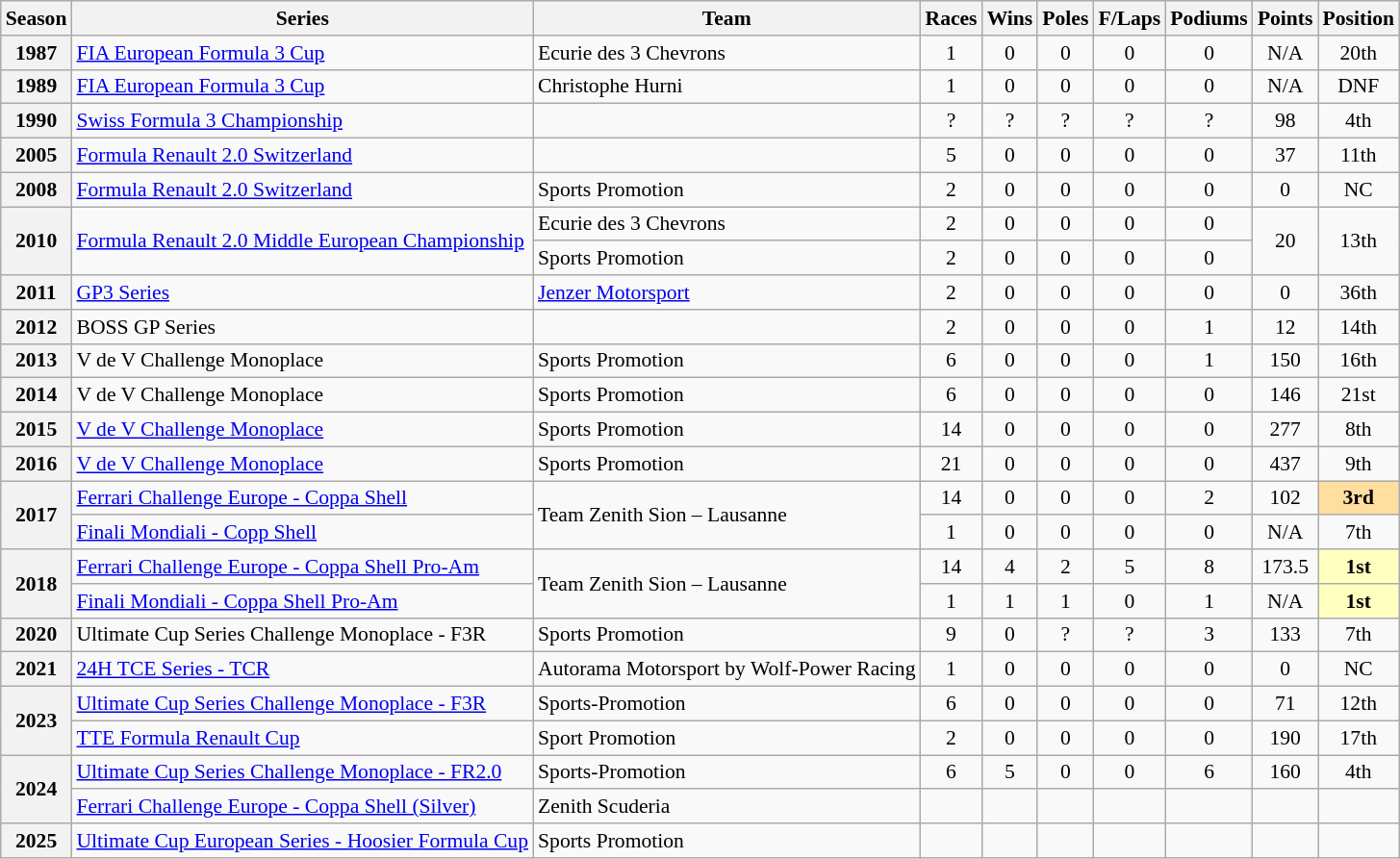<table class="wikitable" style="font-size: 90%; text-align:center">
<tr>
<th>Season</th>
<th>Series</th>
<th>Team</th>
<th>Races</th>
<th>Wins</th>
<th>Poles</th>
<th>F/Laps</th>
<th>Podiums</th>
<th>Points</th>
<th>Position</th>
</tr>
<tr>
<th>1987</th>
<td align=left><a href='#'>FIA European Formula 3 Cup</a></td>
<td align=left>Ecurie des 3 Chevrons</td>
<td>1</td>
<td>0</td>
<td>0</td>
<td>0</td>
<td>0</td>
<td>N/A</td>
<td>20th</td>
</tr>
<tr>
<th>1989</th>
<td align=left><a href='#'>FIA European Formula 3 Cup</a></td>
<td align=left>Christophe Hurni</td>
<td>1</td>
<td>0</td>
<td>0</td>
<td>0</td>
<td>0</td>
<td>N/A</td>
<td>DNF</td>
</tr>
<tr>
<th>1990</th>
<td align=left><a href='#'>Swiss Formula 3 Championship</a></td>
<td align=left></td>
<td>?</td>
<td>?</td>
<td>?</td>
<td>?</td>
<td>?</td>
<td>98</td>
<td>4th</td>
</tr>
<tr>
<th>2005</th>
<td align=left><a href='#'>Formula Renault 2.0 Switzerland</a></td>
<td align=left></td>
<td>5</td>
<td>0</td>
<td>0</td>
<td>0</td>
<td>0</td>
<td>37</td>
<td>11th</td>
</tr>
<tr>
<th>2008</th>
<td align=left><a href='#'>Formula Renault 2.0 Switzerland</a></td>
<td align=left>Sports Promotion</td>
<td>2</td>
<td>0</td>
<td>0</td>
<td>0</td>
<td>0</td>
<td>0</td>
<td>NC</td>
</tr>
<tr>
<th rowspan="2">2010</th>
<td rowspan="2" align="left"><a href='#'>Formula Renault 2.0 Middle European Championship</a></td>
<td align=left>Ecurie des 3 Chevrons</td>
<td>2</td>
<td>0</td>
<td>0</td>
<td>0</td>
<td>0</td>
<td rowspan="2">20</td>
<td rowspan="2">13th</td>
</tr>
<tr>
<td align=left>Sports Promotion</td>
<td>2</td>
<td>0</td>
<td>0</td>
<td>0</td>
<td>0</td>
</tr>
<tr>
<th>2011</th>
<td align="left"><a href='#'>GP3 Series</a></td>
<td align="left"><a href='#'>Jenzer Motorsport</a></td>
<td>2</td>
<td>0</td>
<td>0</td>
<td>0</td>
<td>0</td>
<td>0</td>
<td>36th</td>
</tr>
<tr>
<th>2012</th>
<td align="left">BOSS GP Series</td>
<td align="left"></td>
<td>2</td>
<td>0</td>
<td>0</td>
<td>0</td>
<td>1</td>
<td>12</td>
<td>14th</td>
</tr>
<tr>
<th>2013</th>
<td align="left">V de V Challenge Monoplace</td>
<td align="left">Sports Promotion</td>
<td>6</td>
<td>0</td>
<td>0</td>
<td>0</td>
<td>1</td>
<td>150</td>
<td>16th</td>
</tr>
<tr>
<th>2014</th>
<td align="left">V de V Challenge Monoplace</td>
<td align="left">Sports Promotion</td>
<td>6</td>
<td>0</td>
<td>0</td>
<td>0</td>
<td>0</td>
<td>146</td>
<td>21st</td>
</tr>
<tr>
<th>2015</th>
<td align="left"><a href='#'>V de V Challenge Monoplace</a></td>
<td align="left">Sports Promotion</td>
<td>14</td>
<td>0</td>
<td>0</td>
<td>0</td>
<td>0</td>
<td>277</td>
<td>8th</td>
</tr>
<tr>
<th>2016</th>
<td align="left"><a href='#'>V de V Challenge Monoplace</a></td>
<td align="left">Sports Promotion</td>
<td>21</td>
<td>0</td>
<td>0</td>
<td>0</td>
<td>0</td>
<td>437</td>
<td>9th</td>
</tr>
<tr>
<th rowspan="2">2017</th>
<td align="left"><a href='#'>Ferrari Challenge Europe - Coppa Shell</a></td>
<td rowspan="2" align="left">Team Zenith Sion – Lausanne</td>
<td>14</td>
<td>0</td>
<td>0</td>
<td>0</td>
<td>2</td>
<td>102</td>
<td style="background:#ffdf9f;"><strong>3rd</strong></td>
</tr>
<tr>
<td align=left><a href='#'>Finali Mondiali - Copp Shell</a></td>
<td>1</td>
<td>0</td>
<td>0</td>
<td>0</td>
<td>0</td>
<td>N/A</td>
<td>7th</td>
</tr>
<tr>
<th rowspan="2">2018</th>
<td align="left"><a href='#'>Ferrari Challenge Europe - Coppa Shell Pro-Am</a></td>
<td rowspan="2" align="left">Team Zenith Sion – Lausanne</td>
<td>14</td>
<td>4</td>
<td>2</td>
<td>5</td>
<td>8</td>
<td>173.5</td>
<td style="background:#ffffbf;"><strong>1st</strong></td>
</tr>
<tr>
<td align=left><a href='#'>Finali Mondiali - Coppa Shell Pro-Am</a></td>
<td>1</td>
<td>1</td>
<td>1</td>
<td>0</td>
<td>1</td>
<td>N/A</td>
<td style="background:#ffffbf;"><strong>1st</strong></td>
</tr>
<tr>
<th>2020</th>
<td align="left">Ultimate Cup Series Challenge Monoplace - F3R</td>
<td align="left">Sports Promotion</td>
<td>9</td>
<td>0</td>
<td>?</td>
<td>?</td>
<td>3</td>
<td>133</td>
<td>7th</td>
</tr>
<tr>
<th>2021</th>
<td align=left><a href='#'>24H TCE Series - TCR</a></td>
<td align=left nowrap>Autorama Motorsport by Wolf-Power Racing</td>
<td>1</td>
<td>0</td>
<td>0</td>
<td>0</td>
<td>0</td>
<td>0</td>
<td>NC</td>
</tr>
<tr>
<th rowspan="2">2023</th>
<td align=left><a href='#'>Ultimate Cup Series Challenge Monoplace - F3R</a></td>
<td align=left>Sports-Promotion</td>
<td>6</td>
<td>0</td>
<td>0</td>
<td>0</td>
<td>0</td>
<td>71</td>
<td>12th</td>
</tr>
<tr>
<td align=left><a href='#'>TTE Formula Renault Cup</a></td>
<td align=left>Sport Promotion</td>
<td>2</td>
<td>0</td>
<td>0</td>
<td>0</td>
<td>0</td>
<td>190</td>
<td>17th</td>
</tr>
<tr>
<th rowspan="2">2024</th>
<td align=left nowrap><a href='#'>Ultimate Cup Series Challenge Monoplace - FR2.0</a></td>
<td align=left>Sports-Promotion</td>
<td>6</td>
<td>5</td>
<td>0</td>
<td>0</td>
<td>6</td>
<td>160</td>
<td>4th</td>
</tr>
<tr>
<td align=left><a href='#'>Ferrari Challenge Europe - Coppa Shell (Silver)</a></td>
<td align=left>Zenith Scuderia</td>
<td></td>
<td></td>
<td></td>
<td></td>
<td></td>
<td></td>
<td></td>
</tr>
<tr>
<th>2025</th>
<td align=left><a href='#'>Ultimate Cup European Series - Hoosier Formula Cup</a></td>
<td align=left>Sports Promotion</td>
<td></td>
<td></td>
<td></td>
<td></td>
<td></td>
<td></td>
<td></td>
</tr>
</table>
